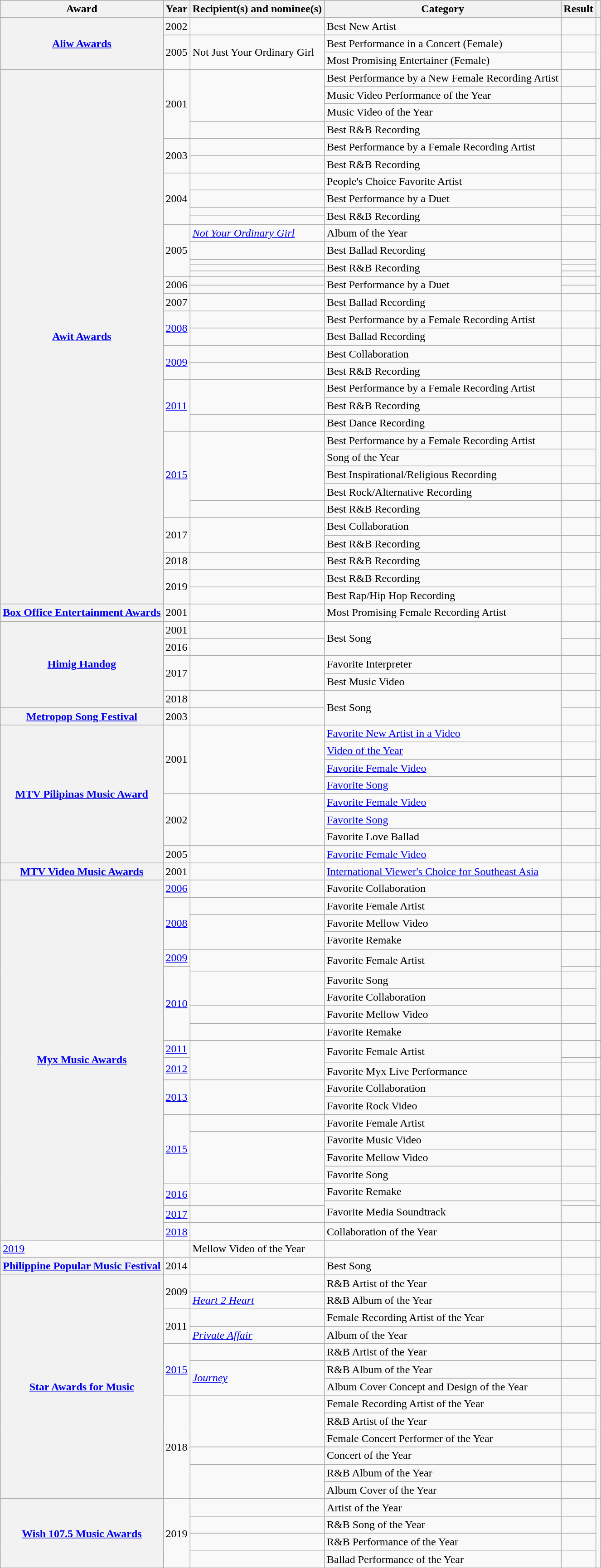<table class="wikitable sortable plainrowheaders">
<tr>
<th scope="col">Award</th>
<th scope="col">Year</th>
<th scope="col">Recipient(s) and nominee(s)</th>
<th scope="col">Category</th>
<th scope="col">Result</th>
<th scope="col" class="unsortable"></th>
</tr>
<tr>
<th scope="rowgroup" rowspan="3"><a href='#'>Aliw Awards</a></th>
<td>2002</td>
<td></td>
<td>Best New Artist</td>
<td></td>
<td style="text-align:center;"></td>
</tr>
<tr>
<td rowspan="2">2005</td>
<td rowspan="2">Not Just Your Ordinary Girl</td>
<td>Best Performance in a Concert (Female)</td>
<td></td>
<td rowspan="2" style="text-align:center;"></td>
</tr>
<tr>
<td>Most Promising Entertainer (Female)</td>
<td></td>
</tr>
<tr>
<th scope="rowgroup" rowspan="35"><a href='#'>Awit Awards</a></th>
<td rowspan="4">2001</td>
<td rowspan="3"></td>
<td>Best Performance by a New Female Recording Artist</td>
<td></td>
<td rowspan="4" style="text-align:center;"></td>
</tr>
<tr>
<td>Music Video Performance of the Year</td>
<td></td>
</tr>
<tr>
<td>Music Video of the Year</td>
<td></td>
</tr>
<tr>
<td></td>
<td>Best R&B Recording</td>
<td></td>
</tr>
<tr>
<td rowspan="2">2003</td>
<td></td>
<td>Best Performance by a Female Recording Artist</td>
<td></td>
<td rowspan="2" style="text-align:center;"></td>
</tr>
<tr>
<td></td>
<td>Best R&B Recording</td>
<td></td>
</tr>
<tr>
<td rowspan="4">2004</td>
<td></td>
<td>People's Choice Favorite Artist</td>
<td></td>
<td rowspan="3" style="text-align:center;"></td>
</tr>
<tr>
<td> </td>
<td>Best Performance by a Duet</td>
<td></td>
</tr>
<tr>
<td></td>
<td rowspan="2">Best R&B Recording</td>
<td></td>
</tr>
<tr>
<td></td>
<td></td>
<td style="text-align:center;"></td>
</tr>
<tr>
<td rowspan="5">2005</td>
<td><em><a href='#'>Not Your Ordinary Girl</a></em></td>
<td>Album of the Year</td>
<td></td>
<td rowspan="5" style="text-align:center;"></td>
</tr>
<tr>
<td></td>
<td>Best Ballad Recording</td>
<td></td>
</tr>
<tr>
<td> </td>
<td rowspan="3">Best R&B Recording</td>
<td></td>
</tr>
<tr>
<td> </td>
<td></td>
</tr>
<tr>
<td> </td>
<td></td>
</tr>
<tr>
<td rowspan="2">2006</td>
<td> </td>
<td rowspan="2">Best Performance by a Duet</td>
<td></td>
<td rowspan="2" style="text-align:center;"></td>
</tr>
<tr>
<td> </td>
<td></td>
</tr>
<tr>
<td>2007</td>
<td></td>
<td>Best Ballad Recording</td>
<td></td>
<td style="text-align:center;"></td>
</tr>
<tr>
<td rowspan="2"><a href='#'>2008</a></td>
<td></td>
<td>Best Performance by a Female Recording Artist</td>
<td></td>
<td style="text-align:center;"></td>
</tr>
<tr>
<td></td>
<td>Best Ballad Recording</td>
<td></td>
<td style="text-align:center;"></td>
</tr>
<tr>
<td rowspan="2"><a href='#'>2009</a></td>
<td> </td>
<td>Best  Collaboration</td>
<td></td>
<td rowspan="2"  style="text-align:center;"></td>
</tr>
<tr>
<td></td>
<td>Best R&B Recording</td>
<td></td>
</tr>
<tr>
<td rowspan="3"><a href='#'>2011</a></td>
<td rowspan="2"></td>
<td>Best Performance by a Female Recording Artist</td>
<td></td>
<td style="text-align:center;"></td>
</tr>
<tr>
<td>Best R&B Recording</td>
<td></td>
<td rowspan="2" style="text-align:center;"></td>
</tr>
<tr>
<td></td>
<td>Best Dance Recording</td>
<td></td>
</tr>
<tr>
<td rowspan="5"><a href='#'>2015</a></td>
<td rowspan="4"></td>
<td>Best Performance by a Female Recording Artist</td>
<td></td>
<td rowspan="3" style="text-align:center;"></td>
</tr>
<tr>
<td>Song of the Year</td>
<td></td>
</tr>
<tr>
<td>Best Inspirational/Religious Recording</td>
<td></td>
</tr>
<tr>
<td>Best Rock/Alternative Recording</td>
<td></td>
<td style="text-align:center;"></td>
</tr>
<tr>
<td></td>
<td>Best R&B Recording</td>
<td></td>
<td style="text-align:center;"></td>
</tr>
<tr>
<td rowspan="2">2017</td>
<td rowspan="2"> </td>
<td>Best Collaboration</td>
<td></td>
<td style="text-align:center;"></td>
</tr>
<tr>
<td>Best R&B Recording</td>
<td></td>
<td style="text-align:center;"></td>
</tr>
<tr>
<td>2018</td>
<td> </td>
<td>Best R&B Recording</td>
<td></td>
<td style="text-align:center;"></td>
</tr>
<tr>
<td rowspan="2">2019</td>
<td> </td>
<td>Best R&B Recording</td>
<td></td>
<td rowspan="2" style="text-align:center;"></td>
</tr>
<tr>
<td> </td>
<td>Best Rap/Hip Hop Recording</td>
<td></td>
</tr>
<tr>
<th scope="rowgroup"><a href='#'>Box Office Entertainment Awards</a></th>
<td>2001</td>
<td></td>
<td>Most Promising Female Recording Artist</td>
<td></td>
<td style="text-align:center;"></td>
</tr>
<tr>
<th scope="rowgroup" rowspan="5"><a href='#'>Himig Handog</a></th>
<td>2001</td>
<td></td>
<td rowspan="2">Best Song</td>
<td></td>
<td style="text-align:center;"></td>
</tr>
<tr>
<td>2016</td>
<td> </td>
<td></td>
<td style="text-align:center;"></td>
</tr>
<tr>
<td rowspan="2">2017</td>
<td rowspan="2"> </td>
<td>Favorite Interpreter</td>
<td></td>
<td style="text-align:center;" rowspan="2"></td>
</tr>
<tr>
<td>Best Music Video</td>
<td></td>
</tr>
<tr>
<td>2018</td>
<td> </td>
<td rowspan="2">Best Song</td>
<td></td>
<td style="text-align:center;"></td>
</tr>
<tr>
<th scope="rowgroup"><a href='#'>Metropop Song Festival</a></th>
<td>2003</td>
<td></td>
<td></td>
<td style="text-align:center;"></td>
</tr>
<tr>
<th scope="rowgroup" rowspan="8"><a href='#'>MTV Pilipinas Music Award</a></th>
<td rowspan="4">2001</td>
<td rowspan="4"></td>
<td><a href='#'>Favorite New Artist in a Video</a></td>
<td></td>
<td style="text-align:center;" rowspan="2"></td>
</tr>
<tr>
<td><a href='#'>Video of the Year</a></td>
<td></td>
</tr>
<tr>
<td><a href='#'>Favorite Female Video</a></td>
<td></td>
<td style="text-align:center;" rowspan="2"></td>
</tr>
<tr>
<td><a href='#'>Favorite Song</a></td>
<td></td>
</tr>
<tr>
<td rowspan="3">2002</td>
<td rowspan="3"></td>
<td><a href='#'>Favorite Female Video</a></td>
<td></td>
<td style="text-align:center;" rowspan="2"></td>
</tr>
<tr>
<td><a href='#'>Favorite Song</a></td>
<td></td>
</tr>
<tr>
<td>Favorite Love Ballad</td>
<td></td>
<td style="text-align:center;"></td>
</tr>
<tr>
<td>2005</td>
<td></td>
<td><a href='#'>Favorite Female Video</a></td>
<td></td>
<td style="text-align:center;"></td>
</tr>
<tr>
<th scope="rowgroup"><a href='#'>MTV Video Music Awards</a></th>
<td>2001</td>
<td></td>
<td><a href='#'>International Viewer's Choice for Southeast Asia</a></td>
<td></td>
<td style="text-align:center;"></td>
</tr>
<tr>
<th scope="rowgroup" rowspan="24"><a href='#'>Myx Music Awards</a></th>
<td><a href='#'>2006</a></td>
<td> </td>
<td>Favorite Collaboration</td>
<td></td>
<td style="text-align:center;"></td>
</tr>
<tr>
<td rowspan="3"><a href='#'>2008</a></td>
<td></td>
<td>Favorite Female Artist</td>
<td></td>
<td style="text-align:center;" rowspan="2"></td>
</tr>
<tr>
<td rowspan="2"></td>
<td>Favorite Mellow Video</td>
<td></td>
</tr>
<tr>
<td>Favorite Remake</td>
<td></td>
<td style="text-align:center;"></td>
</tr>
<tr>
<td><a href='#'>2009</a></td>
<td rowspan="2"></td>
<td rowspan="2">Favorite Female Artist</td>
<td></td>
<td style="text-align:center;"></td>
</tr>
<tr>
<td rowspan="5"><a href='#'>2010</a></td>
<td></td>
<td style="text-align:center;" rowspan="5"><br></td>
</tr>
<tr>
<td rowspan="2"> </td>
<td>Favorite Song</td>
<td></td>
</tr>
<tr>
<td>Favorite Collaboration</td>
<td></td>
</tr>
<tr>
<td></td>
<td>Favorite Mellow Video</td>
<td></td>
</tr>
<tr>
<td></td>
<td>Favorite Remake</td>
<td></td>
</tr>
<tr>
</tr>
<tr>
<td><a href='#'>2011</a></td>
<td rowspan="3"></td>
<td rowspan="2">Favorite Female Artist</td>
<td></td>
<td style="text-align:center;"></td>
</tr>
<tr>
<td rowspan="2"><a href='#'>2012</a></td>
<td></td>
<td style="text-align:center;" rowspan="2"></td>
</tr>
<tr>
<td>Favorite Myx Live Performance</td>
<td></td>
</tr>
<tr>
<td rowspan="2"><a href='#'>2013</a></td>
<td rowspan="2"> </td>
<td>Favorite Collaboration</td>
<td></td>
<td style="text-align:center;"></td>
</tr>
<tr>
<td>Favorite Rock Video</td>
<td></td>
<td style="text-align:center;"></td>
</tr>
<tr>
<td rowspan="4"><a href='#'>2015</a></td>
<td></td>
<td>Favorite Female Artist</td>
<td></td>
<td style="text-align:center;" rowspan="4"></td>
</tr>
<tr>
<td rowspan="3"></td>
<td>Favorite Music Video</td>
<td></td>
</tr>
<tr>
<td>Favorite Mellow Video</td>
<td></td>
</tr>
<tr>
<td>Favorite Song</td>
<td></td>
</tr>
<tr>
<td rowspan="2"><a href='#'>2016</a></td>
<td rowspan="2"></td>
<td>Favorite Remake</td>
<td></td>
<td style="text-align:center;" rowspan="2"></td>
</tr>
<tr>
<td rowspan="2">Favorite Media Soundtrack</td>
<td></td>
</tr>
<tr>
<td><a href='#'>2017</a></td>
<td></td>
<td></td>
<td style="text-align:center;"></td>
</tr>
<tr>
<td><a href='#'>2018</a></td>
<td> </td>
<td>Collaboration of the Year</td>
<td></td>
<td style="text-align:center;"></td>
</tr>
<tr>
<td><a href='#'>2019</a></td>
<td></td>
<td>Mellow Video of the Year</td>
<td></td>
<td style="text-align:center;"></td>
</tr>
<tr>
<th scope="rowgroup"><a href='#'>Philippine Popular Music Festival</a></th>
<td>2014</td>
<td></td>
<td>Best Song</td>
<td></td>
<td style="text-align:center;"></td>
</tr>
<tr>
<th scope="rowgroup" rowspan="13"><a href='#'>Star Awards for Music</a></th>
<td rowspan="2">2009</td>
<td></td>
<td>R&B Artist of the Year</td>
<td></td>
<td style="text-align:center;" rowspan="2"></td>
</tr>
<tr>
<td><em><a href='#'>Heart 2 Heart</a></em></td>
<td>R&B Album of the Year</td>
<td></td>
</tr>
<tr>
<td rowspan="2">2011</td>
<td></td>
<td>Female Recording Artist of the Year</td>
<td></td>
<td style="text-align:center;" rowspan="2"></td>
</tr>
<tr>
<td><em><a href='#'>Private Affair</a></em></td>
<td>Album of the Year</td>
<td></td>
</tr>
<tr>
<td rowspan="3"><a href='#'>2015</a></td>
<td></td>
<td>R&B Artist of the Year</td>
<td></td>
<td style="text-align:center;" rowspan="3"></td>
</tr>
<tr>
<td rowspan="2"><em><a href='#'>Journey</a></em></td>
<td>R&B Album of the Year</td>
<td></td>
</tr>
<tr>
<td>Album Cover Concept and Design of the Year</td>
<td></td>
</tr>
<tr>
<td rowspan="6">2018</td>
<td rowspan="3"></td>
<td>Female Recording Artist of the Year</td>
<td></td>
<td style="text-align:center;" rowspan="6"></td>
</tr>
<tr>
<td>R&B Artist of the Year</td>
<td></td>
</tr>
<tr>
<td>Female Concert Performer of the Year</td>
<td></td>
</tr>
<tr>
<td></td>
<td>Concert of the Year</td>
<td></td>
</tr>
<tr>
<td rowspan="2"></td>
<td>R&B Album of the Year</td>
<td></td>
</tr>
<tr>
<td>Album Cover of the Year</td>
<td></td>
</tr>
<tr>
<th scope="rowgroup" rowspan="4"><a href='#'>Wish 107.5 Music Awards</a></th>
<td rowspan="4">2019</td>
<td></td>
<td>Artist of the Year</td>
<td></td>
<td style="text-align:center;" rowspan="4"></td>
</tr>
<tr>
<td></td>
<td>R&B Song of the Year</td>
<td></td>
</tr>
<tr>
<td> </td>
<td>R&B Performance of the Year</td>
<td></td>
</tr>
<tr>
<td></td>
<td>Ballad Performance of the Year</td>
<td></td>
</tr>
</table>
